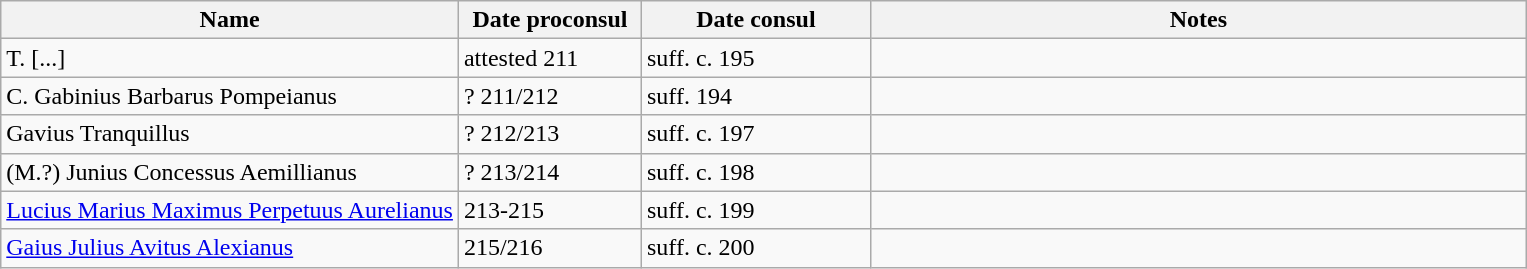<table class="wikitable">
<tr>
<th width=30%>Name</th>
<th width=12%>Date proconsul</th>
<th width=15%>Date consul</th>
<th width=43%>Notes</th>
</tr>
<tr>
<td>T. [...]</td>
<td>attested 211</td>
<td>suff. c. 195</td>
<td></td>
</tr>
<tr>
<td>C. Gabinius Barbarus Pompeianus</td>
<td>? 211/212</td>
<td>suff. 194</td>
<td></td>
</tr>
<tr>
<td>Gavius Tranquillus</td>
<td>? 212/213</td>
<td>suff. c. 197</td>
<td></td>
</tr>
<tr>
<td>(M.?) Junius Concessus Aemillianus</td>
<td>? 213/214</td>
<td>suff. c. 198</td>
<td></td>
</tr>
<tr>
<td><a href='#'>Lucius Marius Maximus Perpetuus Aurelianus</a></td>
<td>213-215</td>
<td>suff. c. 199</td>
<td></td>
</tr>
<tr>
<td><a href='#'>Gaius Julius Avitus Alexianus</a></td>
<td>215/216</td>
<td>suff. c. 200</td>
<td></td>
</tr>
</table>
